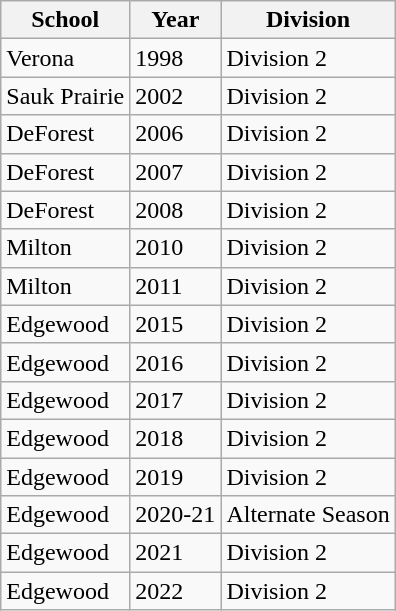<table class="wikitable">
<tr>
<th>School</th>
<th>Year</th>
<th>Division</th>
</tr>
<tr>
<td>Verona</td>
<td>1998</td>
<td>Division 2</td>
</tr>
<tr>
<td>Sauk Prairie</td>
<td>2002</td>
<td>Division 2</td>
</tr>
<tr>
<td>DeForest</td>
<td>2006</td>
<td>Division 2</td>
</tr>
<tr>
<td>DeForest</td>
<td>2007</td>
<td>Division 2</td>
</tr>
<tr>
<td>DeForest</td>
<td>2008</td>
<td>Division 2</td>
</tr>
<tr>
<td>Milton</td>
<td>2010</td>
<td>Division 2</td>
</tr>
<tr>
<td>Milton</td>
<td>2011</td>
<td>Division 2</td>
</tr>
<tr>
<td>Edgewood</td>
<td>2015</td>
<td>Division 2</td>
</tr>
<tr>
<td>Edgewood</td>
<td>2016</td>
<td>Division 2</td>
</tr>
<tr>
<td>Edgewood</td>
<td>2017</td>
<td>Division 2</td>
</tr>
<tr>
<td>Edgewood</td>
<td>2018</td>
<td>Division 2</td>
</tr>
<tr>
<td>Edgewood</td>
<td>2019</td>
<td>Division 2</td>
</tr>
<tr>
<td>Edgewood</td>
<td>2020-21</td>
<td>Alternate Season</td>
</tr>
<tr>
<td>Edgewood</td>
<td>2021</td>
<td>Division 2</td>
</tr>
<tr>
<td>Edgewood</td>
<td>2022</td>
<td>Division 2</td>
</tr>
</table>
